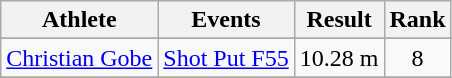<table class="wikitable">
<tr>
<th scope="col">Athlete</th>
<th scope="col">Events</th>
<th scope="col">Result</th>
<th scope="col">Rank</th>
</tr>
<tr>
</tr>
<tr>
<td><a href='#'>Christian Gobe</a></td>
<td><a href='#'>Shot Put F55</a></td>
<td align="center">10.28 m</td>
<td align="center">8</td>
</tr>
<tr>
</tr>
</table>
